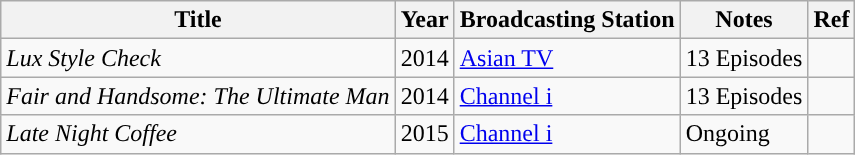<table class="wikitable">
<tr>
<th>Title</th>
<th>Year</th>
<th>Broadcasting Station</th>
<th>Notes</th>
<th>Ref</th>
</tr>
<tr>
<td><em>Lux Style Check</em></td>
<td>2014</td>
<td><a href='#'>Asian TV</a></td>
<td>13 Episodes</td>
<td></td>
</tr>
<tr>
<td><em>Fair and Handsome: The Ultimate Man</em></td>
<td>2014</td>
<td><a href='#'>Channel i</a></td>
<td>13 Episodes</td>
<td></td>
</tr>
<tr>
<td><em>Late Night Coffee</em></td>
<td>2015</td>
<td><a href='#'>Channel i</a></td>
<td>Ongoing</td>
<td></td>
</tr>
</table>
